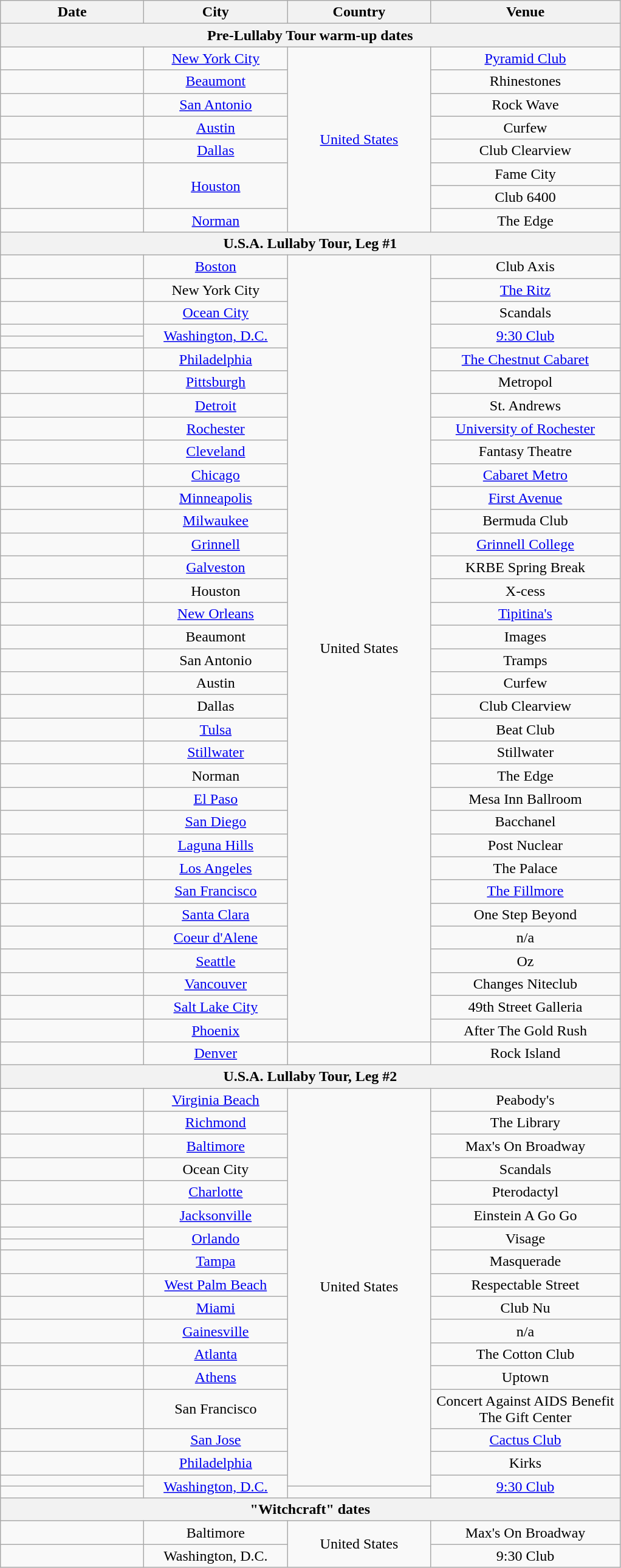<table class="wikitable" style="text-align:center">
<tr>
<th style="width:150px;">Date</th>
<th style="width:150px;">City</th>
<th style="width:150px;">Country</th>
<th style="width:200px;">Venue</th>
</tr>
<tr bgcolor="#DDDDDD">
<th colspan="4"><strong>Pre-Lullaby Tour warm-up dates</strong></th>
</tr>
<tr>
<td></td>
<td><a href='#'>New York City</a></td>
<td rowspan="8"><a href='#'>United States</a></td>
<td><a href='#'>Pyramid Club</a></td>
</tr>
<tr>
<td></td>
<td><a href='#'>Beaumont</a></td>
<td>Rhinestones</td>
</tr>
<tr>
<td></td>
<td><a href='#'>San Antonio</a></td>
<td>Rock Wave</td>
</tr>
<tr>
<td></td>
<td><a href='#'>Austin</a></td>
<td>Curfew</td>
</tr>
<tr>
<td></td>
<td><a href='#'>Dallas</a></td>
<td>Club Clearview</td>
</tr>
<tr>
<td rowspan="2"></td>
<td rowspan="2"><a href='#'>Houston</a></td>
<td>Fame City</td>
</tr>
<tr>
<td>Club 6400</td>
</tr>
<tr>
<td></td>
<td><a href='#'>Norman</a></td>
<td>The Edge</td>
</tr>
<tr>
<th colspan="4"><strong>U.S.A. Lullaby Tour, Leg #1</strong></th>
</tr>
<tr>
<td></td>
<td><a href='#'>Boston</a></td>
<td rowspan="35">United States</td>
<td>Club Axis</td>
</tr>
<tr>
<td></td>
<td>New York City</td>
<td><a href='#'>The Ritz</a></td>
</tr>
<tr>
<td></td>
<td><a href='#'>Ocean City</a></td>
<td>Scandals</td>
</tr>
<tr>
<td></td>
<td rowspan="2"><a href='#'>Washington, D.C.</a></td>
<td rowspan="2"><a href='#'>9:30 Club</a></td>
</tr>
<tr>
<td></td>
</tr>
<tr>
<td></td>
<td><a href='#'>Philadelphia</a></td>
<td><a href='#'>The Chestnut Cabaret</a></td>
</tr>
<tr>
<td></td>
<td><a href='#'>Pittsburgh</a></td>
<td>Metropol</td>
</tr>
<tr>
<td></td>
<td><a href='#'>Detroit</a></td>
<td>St. Andrews</td>
</tr>
<tr>
<td></td>
<td><a href='#'>Rochester</a></td>
<td><a href='#'>University of Rochester</a></td>
</tr>
<tr>
<td></td>
<td><a href='#'>Cleveland</a></td>
<td>Fantasy Theatre</td>
</tr>
<tr>
<td></td>
<td><a href='#'>Chicago</a></td>
<td><a href='#'>Cabaret Metro</a></td>
</tr>
<tr>
<td></td>
<td><a href='#'>Minneapolis</a></td>
<td><a href='#'>First Avenue</a></td>
</tr>
<tr>
<td></td>
<td><a href='#'>Milwaukee</a></td>
<td>Bermuda Club</td>
</tr>
<tr>
<td></td>
<td><a href='#'>Grinnell</a></td>
<td><a href='#'>Grinnell College</a></td>
</tr>
<tr>
<td></td>
<td><a href='#'>Galveston</a></td>
<td>KRBE Spring Break</td>
</tr>
<tr>
<td></td>
<td>Houston</td>
<td>X-cess</td>
</tr>
<tr>
<td></td>
<td><a href='#'>New Orleans</a></td>
<td><a href='#'>Tipitina's</a></td>
</tr>
<tr>
<td></td>
<td>Beaumont</td>
<td>Images</td>
</tr>
<tr>
<td></td>
<td>San Antonio</td>
<td>Tramps</td>
</tr>
<tr>
<td></td>
<td>Austin</td>
<td>Curfew</td>
</tr>
<tr>
<td></td>
<td>Dallas</td>
<td>Club Clearview</td>
</tr>
<tr>
<td></td>
<td><a href='#'>Tulsa</a></td>
<td>Beat Club</td>
</tr>
<tr>
<td></td>
<td><a href='#'>Stillwater</a></td>
<td>Stillwater</td>
</tr>
<tr>
<td></td>
<td>Norman</td>
<td>The Edge</td>
</tr>
<tr>
<td></td>
<td><a href='#'>El Paso</a></td>
<td>Mesa Inn Ballroom</td>
</tr>
<tr>
<td></td>
<td><a href='#'>San Diego</a></td>
<td>Bacchanel</td>
</tr>
<tr>
<td></td>
<td><a href='#'>Laguna Hills</a></td>
<td>Post Nuclear</td>
</tr>
<tr>
<td></td>
<td><a href='#'>Los Angeles</a></td>
<td>The Palace</td>
</tr>
<tr>
<td></td>
<td><a href='#'>San Francisco</a></td>
<td><a href='#'>The Fillmore</a></td>
</tr>
<tr>
<td></td>
<td><a href='#'>Santa Clara</a></td>
<td>One Step Beyond</td>
</tr>
<tr>
<td></td>
<td><a href='#'>Coeur d'Alene</a></td>
<td>n/a</td>
</tr>
<tr>
<td></td>
<td><a href='#'>Seattle</a></td>
<td>Oz</td>
</tr>
<tr>
<td></td>
<td><a href='#'>Vancouver</a></td>
<td>Changes Niteclub</td>
</tr>
<tr>
<td></td>
<td><a href='#'>Salt Lake City</a></td>
<td>49th Street Galleria</td>
</tr>
<tr>
<td></td>
<td><a href='#'>Phoenix</a></td>
<td>After The Gold Rush</td>
</tr>
<tr>
<td></td>
<td><a href='#'>Denver</a></td>
<td></td>
<td>Rock Island</td>
</tr>
<tr>
<th colspan="4"><strong>U.S.A. Lullaby Tour, Leg #2</strong></th>
</tr>
<tr>
<td></td>
<td><a href='#'>Virginia Beach</a></td>
<td rowspan="18">United States</td>
<td>Peabody's</td>
</tr>
<tr>
<td></td>
<td><a href='#'>Richmond</a></td>
<td>The Library</td>
</tr>
<tr>
<td></td>
<td><a href='#'>Baltimore</a></td>
<td>Max's On Broadway</td>
</tr>
<tr>
<td></td>
<td>Ocean City</td>
<td>Scandals</td>
</tr>
<tr>
<td></td>
<td><a href='#'>Charlotte</a></td>
<td>Pterodactyl</td>
</tr>
<tr>
<td></td>
<td><a href='#'>Jacksonville</a></td>
<td>Einstein A Go Go</td>
</tr>
<tr>
<td></td>
<td rowspan="2"><a href='#'>Orlando</a></td>
<td rowspan="2">Visage</td>
</tr>
<tr>
<td></td>
</tr>
<tr>
<td></td>
<td><a href='#'>Tampa</a></td>
<td>Masquerade</td>
</tr>
<tr>
<td></td>
<td><a href='#'>West Palm Beach</a></td>
<td>Respectable Street</td>
</tr>
<tr>
<td></td>
<td><a href='#'>Miami</a></td>
<td>Club Nu</td>
</tr>
<tr>
<td></td>
<td><a href='#'>Gainesville</a></td>
<td>n/a</td>
</tr>
<tr>
<td></td>
<td><a href='#'>Atlanta</a></td>
<td>The Cotton Club</td>
</tr>
<tr>
<td></td>
<td><a href='#'>Athens</a></td>
<td>Uptown</td>
</tr>
<tr>
<td></td>
<td>San Francisco</td>
<td>Concert Against AIDS Benefit<br>The Gift Center</td>
</tr>
<tr>
<td></td>
<td><a href='#'>San Jose</a></td>
<td><a href='#'>Cactus Club</a></td>
</tr>
<tr>
<td></td>
<td><a href='#'>Philadelphia</a></td>
<td>Kirks</td>
</tr>
<tr>
<td></td>
<td rowspan="2"><a href='#'>Washington, D.C.</a></td>
<td rowspan="2"><a href='#'>9:30 Club</a></td>
</tr>
<tr>
<td></td>
</tr>
<tr>
<th colspan="4"><strong>"Witchcraft" dates</strong></th>
</tr>
<tr>
<td></td>
<td>Baltimore</td>
<td rowspan="2">United States</td>
<td>Max's On Broadway</td>
</tr>
<tr>
<td></td>
<td>Washington, D.C.</td>
<td>9:30 Club</td>
</tr>
</table>
